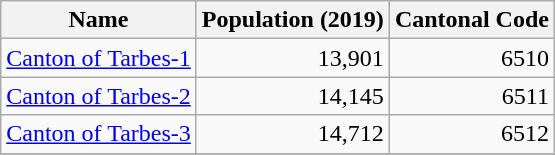<table class="wikitable">
<tr>
<th>Name</th>
<th>Population (2019)</th>
<th>Cantonal Code</th>
</tr>
<tr>
<td><a href='#'>Canton of Tarbes-1</a></td>
<td align="right">13,901</td>
<td align="right">6510</td>
</tr>
<tr>
<td><a href='#'>Canton of Tarbes-2</a></td>
<td align="right">14,145</td>
<td align="right">6511</td>
</tr>
<tr>
<td><a href='#'>Canton of Tarbes-3</a></td>
<td align="right">14,712</td>
<td align="right">6512</td>
</tr>
<tr>
</tr>
</table>
